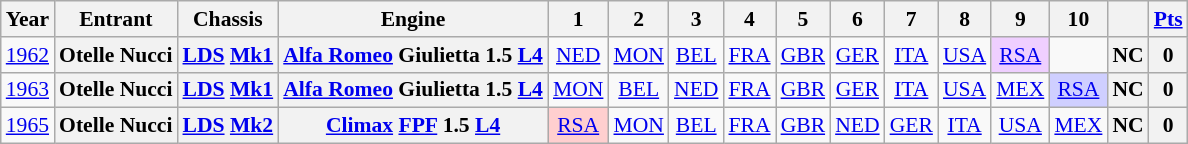<table class="wikitable" style="text-align:center; font-size:90%">
<tr>
<th>Year</th>
<th>Entrant</th>
<th>Chassis</th>
<th>Engine</th>
<th>1</th>
<th>2</th>
<th>3</th>
<th>4</th>
<th>5</th>
<th>6</th>
<th>7</th>
<th>8</th>
<th>9</th>
<th>10</th>
<th></th>
<th><a href='#'>Pts</a></th>
</tr>
<tr>
<td><a href='#'>1962</a></td>
<th>Otelle Nucci</th>
<th><a href='#'>LDS</a> <a href='#'>Mk1</a></th>
<th><a href='#'>Alfa Romeo</a> Giulietta 1.5 <a href='#'>L4</a></th>
<td><a href='#'>NED</a></td>
<td><a href='#'>MON</a></td>
<td><a href='#'>BEL</a></td>
<td><a href='#'>FRA</a></td>
<td><a href='#'>GBR</a></td>
<td><a href='#'>GER</a></td>
<td><a href='#'>ITA</a></td>
<td><a href='#'>USA</a></td>
<td style="background:#EFCFFF;"><a href='#'>RSA</a><br></td>
<td></td>
<th>NC</th>
<th>0</th>
</tr>
<tr>
<td><a href='#'>1963</a></td>
<th>Otelle Nucci</th>
<th><a href='#'>LDS</a> <a href='#'>Mk1</a></th>
<th><a href='#'>Alfa Romeo</a> Giulietta 1.5 <a href='#'>L4</a></th>
<td><a href='#'>MON</a></td>
<td><a href='#'>BEL</a></td>
<td><a href='#'>NED</a></td>
<td><a href='#'>FRA</a></td>
<td><a href='#'>GBR</a></td>
<td><a href='#'>GER</a></td>
<td><a href='#'>ITA</a></td>
<td><a href='#'>USA</a></td>
<td><a href='#'>MEX</a></td>
<td style="background:#CFCFFF;"><a href='#'>RSA</a><br></td>
<th>NC</th>
<th>0</th>
</tr>
<tr>
<td><a href='#'>1965</a></td>
<th>Otelle Nucci</th>
<th><a href='#'>LDS</a> <a href='#'>Mk2</a></th>
<th><a href='#'>Climax</a> <a href='#'>FPF</a> 1.5 <a href='#'>L4</a></th>
<td style="background:#FFCFCF;"><a href='#'>RSA</a><br></td>
<td><a href='#'>MON</a></td>
<td><a href='#'>BEL</a></td>
<td><a href='#'>FRA</a></td>
<td><a href='#'>GBR</a></td>
<td><a href='#'>NED</a></td>
<td><a href='#'>GER</a></td>
<td><a href='#'>ITA</a></td>
<td><a href='#'>USA</a></td>
<td><a href='#'>MEX</a></td>
<th>NC</th>
<th>0</th>
</tr>
</table>
